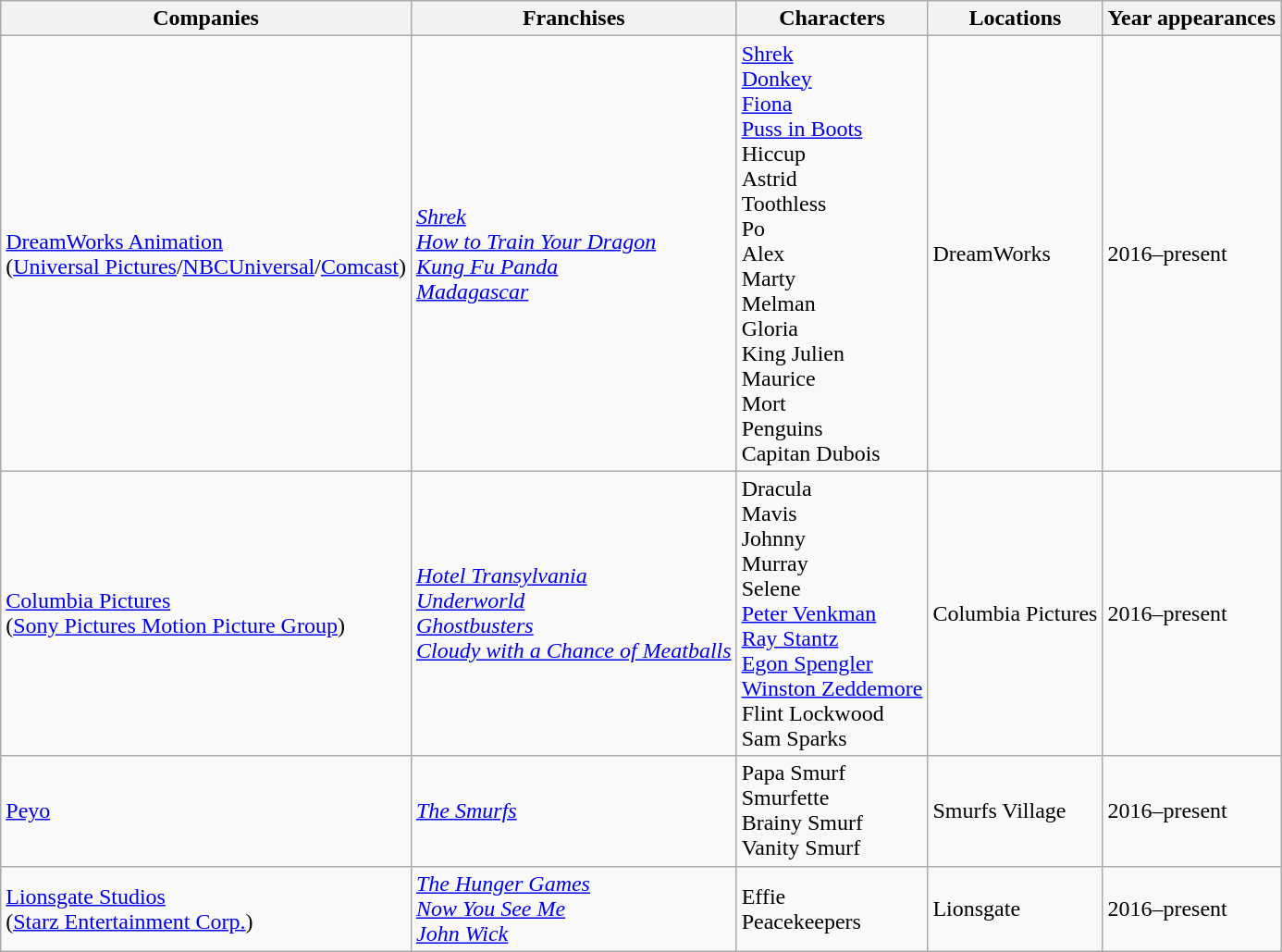<table class=wikitable>
<tr>
<th>Companies</th>
<th>Franchises</th>
<th>Characters</th>
<th>Locations</th>
<th>Year appearances</th>
</tr>
<tr>
<td><a href='#'>DreamWorks Animation</a><br>(<a href='#'>Universal Pictures</a>/<a href='#'>NBCUniversal</a>/<a href='#'>Comcast</a>)</td>
<td><em><a href='#'>Shrek</a></em><br><em><a href='#'>How to Train Your Dragon</a></em><br><em><a href='#'>Kung Fu Panda</a></em><br><em><a href='#'>Madagascar</a></em></td>
<td><a href='#'>Shrek</a><br><a href='#'>Donkey</a><br><a href='#'>Fiona</a><br><a href='#'>Puss in Boots</a><br>Hiccup<br>Astrid<br>Toothless<br>Po<br>Alex<br>Marty<br>Melman<br>Gloria<br>King Julien<br>Maurice<br>Mort<br>Penguins<br>Capitan Dubois</td>
<td>DreamWorks</td>
<td>2016–present</td>
</tr>
<tr>
<td><a href='#'>Columbia Pictures</a><br>(<a href='#'>Sony Pictures Motion Picture Group</a>)</td>
<td><em><a href='#'>Hotel Transylvania</a></em><br><em><a href='#'>Underworld</a></em><br><em><a href='#'>Ghostbusters</a></em><br><em><a href='#'>Cloudy with a Chance of Meatballs</a></em></td>
<td>Dracula <br> Mavis <br> Johnny <br> Murray <br> Selene <br> <a href='#'>Peter Venkman</a> <br> <a href='#'>Ray Stantz</a> <br> <a href='#'>Egon Spengler</a> <br> <a href='#'>Winston Zeddemore</a> <br> Flint Lockwood <br> Sam Sparks</td>
<td>Columbia Pictures</td>
<td>2016–present</td>
</tr>
<tr>
<td><a href='#'>Peyo</a></td>
<td><em><a href='#'>The Smurfs</a></em></td>
<td>Papa Smurf <br> Smurfette <br> Brainy Smurf <br> Vanity Smurf <br></td>
<td>Smurfs Village</td>
<td>2016–present</td>
</tr>
<tr>
<td><a href='#'>Lionsgate Studios</a><br>(<a href='#'>Starz Entertainment Corp.</a>)</td>
<td><em><a href='#'>The Hunger Games</a></em><br><em><a href='#'>Now You See Me</a> <br><a href='#'>John Wick</a></em></td>
<td>Effie <br> Peacekeepers</td>
<td>Lionsgate</td>
<td>2016–present</td>
</tr>
</table>
